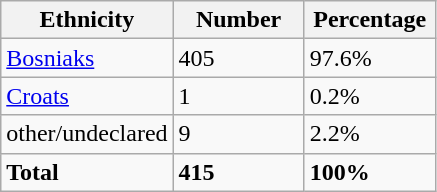<table class="wikitable">
<tr>
<th width="100px">Ethnicity</th>
<th width="80px">Number</th>
<th width="80px">Percentage</th>
</tr>
<tr>
<td><a href='#'>Bosniaks</a></td>
<td>405</td>
<td>97.6%</td>
</tr>
<tr>
<td><a href='#'>Croats</a></td>
<td>1</td>
<td>0.2%</td>
</tr>
<tr>
<td>other/undeclared</td>
<td>9</td>
<td>2.2%</td>
</tr>
<tr>
<td><strong>Total</strong></td>
<td><strong>415</strong></td>
<td><strong>100%</strong></td>
</tr>
</table>
